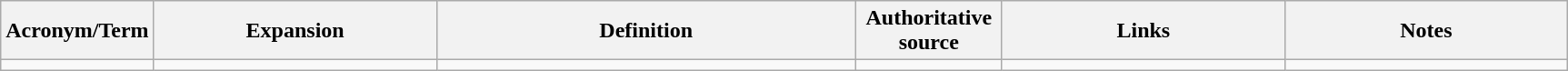<table class="wikitable">
<tr>
<th width="100">Acronym/Term</th>
<th width="200">Expansion</th>
<th width="300">Definition</th>
<th width="100">Authoritative source</th>
<th width="200">Links</th>
<th width="200">Notes</th>
</tr>
<tr>
<td></td>
<td></td>
<td></td>
<td></td>
<td></td>
<td></td>
</tr>
</table>
